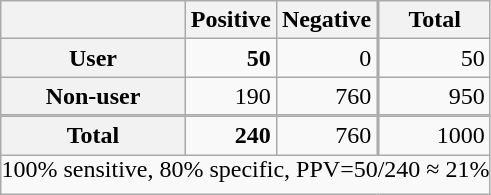<table class="wikitable" style="display:inline-table;">
<tr>
<th></th>
<th style="width:5ex;">Positive</th>
<th style="width:5ex;">Negative</th>
<th rowspan="5" style="padding:0;"></th>
<th>Total</th>
</tr>
<tr>
<th>User</th>
<td style="text-align:right"><strong>50</strong></td>
<td style="text-align:right">0</td>
<td style="text-align:right">50</td>
</tr>
<tr>
<th>Non-user</th>
<td style="text-align:right">190</td>
<td style="text-align:right">760</td>
<td style="text-align:right">950</td>
</tr>
<tr>
<td colspan="5" style="padding:0;"></td>
</tr>
<tr>
<th>Total</th>
<td style="text-align:right"><strong>240</strong></td>
<td style="text-align:right">760</td>
<td style="text-align:right">1000</td>
</tr>
<tr>
<td colspan="5" style="padding:0 0 1ex 0;border:none;background:transparent;">100% sensitive, 80% specific, PPV=50/240 ≈ 21%</td>
</tr>
</table>
